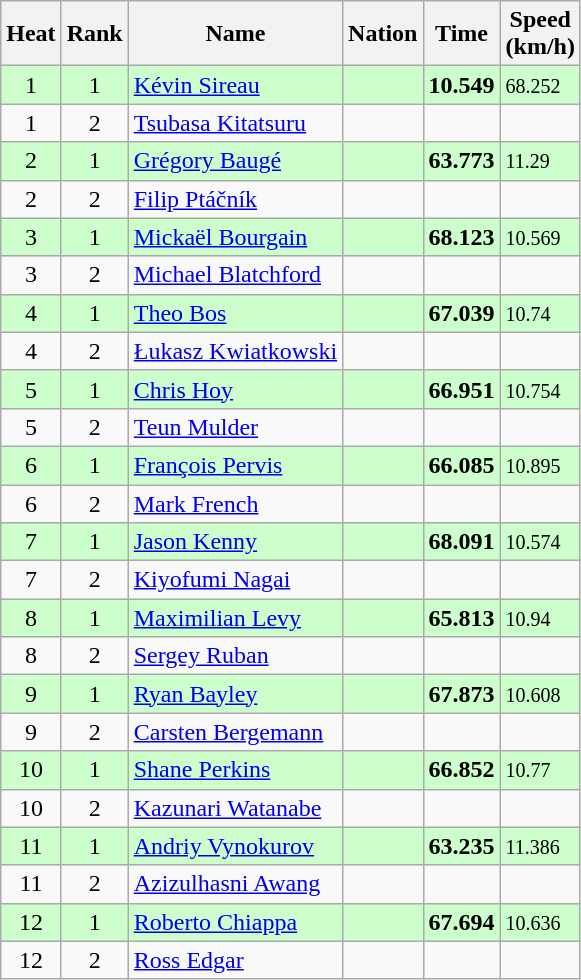<table class=wikitable sortable style=text-align:center>
<tr>
<th>Heat</th>
<th>Rank</th>
<th>Name</th>
<th>Nation</th>
<th>Time</th>
<th>Speed<br>(km/h)</th>
</tr>
<tr style="background: #ccffcc;">
<td>1</td>
<td>1</td>
<td align=left><a href='#'>Kévin Sireau</a></td>
<td align=left></td>
<td align=left><strong>10.549</strong></td>
<td align=left><small>68.252</small></td>
</tr>
<tr>
<td>1</td>
<td>2</td>
<td align=left><a href='#'>Tsubasa Kitatsuru</a></td>
<td align=left></td>
<td></td>
<td></td>
</tr>
<tr style="background: #ccffcc;">
<td>2</td>
<td>1</td>
<td align=left><a href='#'>Grégory Baugé</a></td>
<td align=left></td>
<td align=left><strong>63.773</strong></td>
<td align=left><small>11.29</small></td>
</tr>
<tr>
<td>2</td>
<td>2</td>
<td align=left><a href='#'>Filip Ptáčník</a></td>
<td align=left></td>
<td></td>
<td></td>
</tr>
<tr style="background: #ccffcc;">
<td>3</td>
<td>1</td>
<td align=left><a href='#'>Mickaël Bourgain</a></td>
<td align=left></td>
<td align=left><strong>68.123</strong></td>
<td align=left><small>10.569</small></td>
</tr>
<tr>
<td>3</td>
<td>2</td>
<td align=left><a href='#'>Michael Blatchford</a></td>
<td align=left></td>
<td></td>
<td></td>
</tr>
<tr style="background: #ccffcc;">
<td>4</td>
<td>1</td>
<td align=left><a href='#'>Theo Bos</a></td>
<td align=left></td>
<td align=left><strong>67.039</strong></td>
<td align=left><small>10.74</small></td>
</tr>
<tr>
<td>4</td>
<td>2</td>
<td align=left><a href='#'>Łukasz Kwiatkowski</a></td>
<td align=left></td>
<td></td>
<td></td>
</tr>
<tr style="background: #ccffcc;">
<td>5</td>
<td>1</td>
<td align=left><a href='#'>Chris Hoy</a></td>
<td align=left></td>
<td align=left><strong>66.951</strong></td>
<td align=left><small>10.754</small></td>
</tr>
<tr>
<td>5</td>
<td>2</td>
<td align=left><a href='#'>Teun Mulder</a></td>
<td align=left></td>
<td></td>
<td></td>
</tr>
<tr style="background: #ccffcc;">
<td>6</td>
<td>1</td>
<td align=left><a href='#'>François Pervis</a></td>
<td align=left></td>
<td align=left><strong>66.085</strong></td>
<td align=left><small>10.895</small></td>
</tr>
<tr>
<td>6</td>
<td>2</td>
<td align=left><a href='#'>Mark French</a></td>
<td align=left></td>
<td></td>
<td></td>
</tr>
<tr style="background: #ccffcc;">
<td>7</td>
<td>1</td>
<td align=left><a href='#'>Jason Kenny</a></td>
<td align=left></td>
<td align=left><strong>68.091</strong></td>
<td align=left><small>10.574</small></td>
</tr>
<tr>
<td>7</td>
<td>2</td>
<td align=left><a href='#'>Kiyofumi Nagai</a></td>
<td align=left></td>
<td></td>
<td></td>
</tr>
<tr style="background: #ccffcc;">
<td>8</td>
<td>1</td>
<td align=left><a href='#'>Maximilian Levy</a></td>
<td align=left></td>
<td align=left><strong>65.813</strong></td>
<td align=left><small>10.94</small></td>
</tr>
<tr>
<td>8</td>
<td>2</td>
<td align=left><a href='#'>Sergey Ruban</a></td>
<td align=left></td>
<td></td>
<td></td>
</tr>
<tr style="background: #ccffcc;">
<td>9</td>
<td>1</td>
<td align=left><a href='#'>Ryan Bayley</a></td>
<td align=left></td>
<td align=left><strong>67.873</strong></td>
<td align=left><small>10.608</small></td>
</tr>
<tr>
<td>9</td>
<td>2</td>
<td align=left><a href='#'>Carsten Bergemann</a></td>
<td align=left></td>
<td></td>
<td></td>
</tr>
<tr style="background: #ccffcc;">
<td>10</td>
<td>1</td>
<td align=left><a href='#'>Shane Perkins</a></td>
<td align=left></td>
<td align=left><strong>66.852</strong></td>
<td align=left><small>10.77</small></td>
</tr>
<tr>
<td>10</td>
<td>2</td>
<td align=left><a href='#'>Kazunari Watanabe</a></td>
<td align=left></td>
<td></td>
<td></td>
</tr>
<tr style="background: #ccffcc;">
<td>11</td>
<td>1</td>
<td align=left><a href='#'>Andriy Vynokurov</a></td>
<td align=left></td>
<td align=left><strong>63.235</strong></td>
<td align=left><small>11.386</small></td>
</tr>
<tr>
<td>11</td>
<td>2</td>
<td align=left><a href='#'>Azizulhasni Awang</a></td>
<td align=left></td>
<td></td>
<td></td>
</tr>
<tr style="background: #ccffcc;">
<td>12</td>
<td>1</td>
<td align=left><a href='#'>Roberto Chiappa</a></td>
<td align=left></td>
<td align=left><strong>67.694</strong></td>
<td align=left><small>10.636</small></td>
</tr>
<tr>
<td>12</td>
<td>2</td>
<td align=left><a href='#'>Ross Edgar</a></td>
<td align=left></td>
<td></td>
<td></td>
</tr>
</table>
